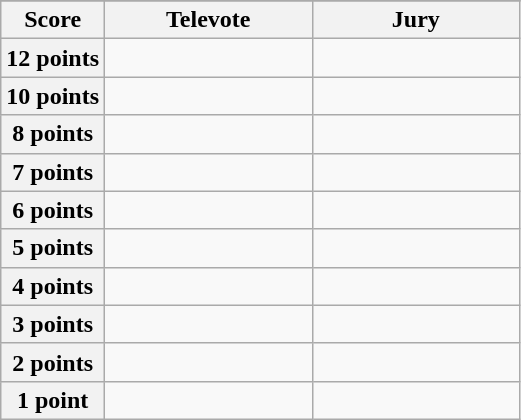<table class="wikitable">
<tr>
</tr>
<tr>
<th scope="col" width="20%">Score</th>
<th scope="col" width="40%">Televote</th>
<th scope="col" width="40%">Jury</th>
</tr>
<tr>
<th scope="row">12 points</th>
<td></td>
<td></td>
</tr>
<tr>
<th scope="row">10 points</th>
<td></td>
<td></td>
</tr>
<tr>
<th scope="row">8 points</th>
<td></td>
<td></td>
</tr>
<tr>
<th scope="row">7 points</th>
<td></td>
<td></td>
</tr>
<tr>
<th scope="row">6 points</th>
<td></td>
<td></td>
</tr>
<tr>
<th scope="row">5 points</th>
<td></td>
<td></td>
</tr>
<tr>
<th scope="row">4 points</th>
<td></td>
<td></td>
</tr>
<tr>
<th scope="row">3 points</th>
<td></td>
<td></td>
</tr>
<tr>
<th scope="row">2 points</th>
<td></td>
<td></td>
</tr>
<tr>
<th scope="row">1 point</th>
<td></td>
<td></td>
</tr>
</table>
